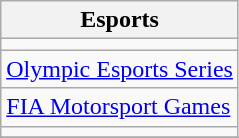<table class="wikitable">
<tr>
<th>Esports</th>
</tr>
<tr>
<td></td>
</tr>
<tr>
<td><a href='#'>Olympic Esports Series</a></td>
</tr>
<tr>
<td><a href='#'>FIA Motorsport Games</a></td>
</tr>
<tr>
<td></td>
</tr>
<tr>
</tr>
</table>
